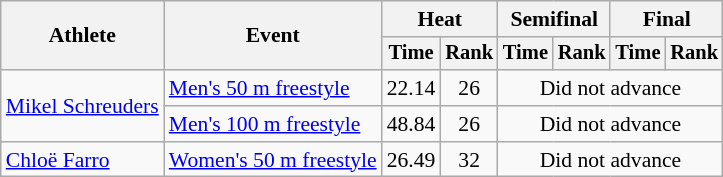<table class=wikitable style="font-size:90%">
<tr>
<th rowspan="2">Athlete</th>
<th rowspan="2">Event</th>
<th colspan="2">Heat</th>
<th colspan="2">Semifinal</th>
<th colspan="2">Final</th>
</tr>
<tr style="font-size:95%">
<th>Time</th>
<th>Rank</th>
<th>Time</th>
<th>Rank</th>
<th>Time</th>
<th>Rank</th>
</tr>
<tr align=center>
<td align=left rowspan=2><a href='#'>Mikel Schreuders</a></td>
<td align=left><a href='#'>Men's 50 m freestyle</a></td>
<td>22.14</td>
<td>26</td>
<td colspan=4>Did not advance</td>
</tr>
<tr align=center>
<td align=left><a href='#'>Men's 100 m freestyle</a></td>
<td>48.84</td>
<td>26</td>
<td colspan=4>Did not advance</td>
</tr>
<tr align=center>
<td align=left><a href='#'>Chloë Farro</a></td>
<td align=left><a href='#'>Women's 50 m freestyle</a></td>
<td>26.49</td>
<td>32</td>
<td colspan=4>Did not advance</td>
</tr>
</table>
